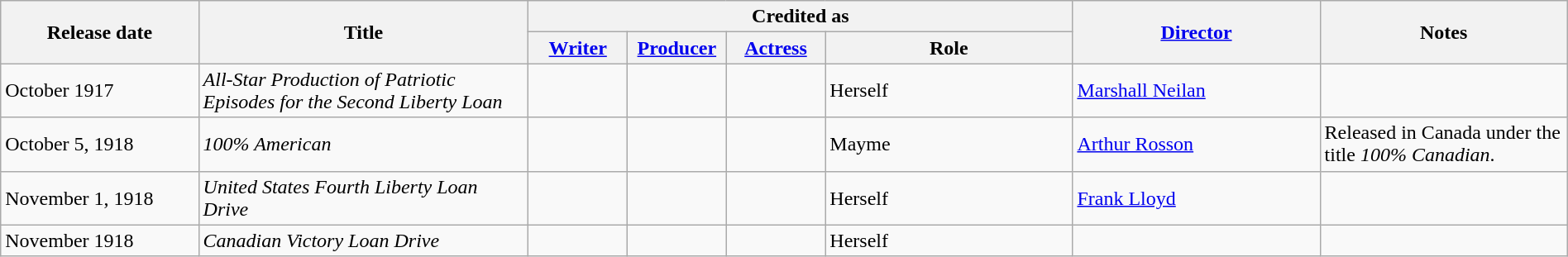<table class="wikitable sortable sticky-header-multi" style="width: 100%; margin-right: 0;">
<tr>
<th scope="col" width="12%" rowspan="2">Release date</th>
<th scope="col" width="20%" rowspan="2">Title</th>
<th scope="col" colspan="4">Credited as</th>
<th scope="col" width="15%" rowspan="2"><a href='#'>Director</a></th>
<th scope="col" width="15%" rowspan="2">Notes</th>
</tr>
<tr>
<th width="6%"><a href='#'>Writer</a></th>
<th width="6%"><a href='#'>Producer</a></th>
<th width="6%"><a href='#'>Actress</a></th>
<th width="15%">Role</th>
</tr>
<tr>
<td>October 1917</td>
<td scope="row"><em>All-Star Production of Patriotic Episodes for the Second Liberty Loan</em></td>
<td></td>
<td></td>
<td></td>
<td>Herself</td>
<td><a href='#'>Marshall Neilan</a></td>
<td></td>
</tr>
<tr>
<td>October 5, 1918</td>
<td scope="row"><em>100% American</em></td>
<td></td>
<td></td>
<td></td>
<td>Mayme</td>
<td><a href='#'>Arthur Rosson</a></td>
<td>Released in Canada under the title <em>100% Canadian</em>.</td>
</tr>
<tr>
<td>November 1, 1918</td>
<td scope="row"><em>United States Fourth Liberty Loan Drive</em></td>
<td></td>
<td></td>
<td></td>
<td>Herself</td>
<td><a href='#'>Frank Lloyd</a></td>
<td></td>
</tr>
<tr>
<td>November 1918</td>
<td scope="row"><em>Canadian Victory Loan Drive</em></td>
<td></td>
<td></td>
<td></td>
<td>Herself</td>
<td></td>
<td></td>
</tr>
</table>
